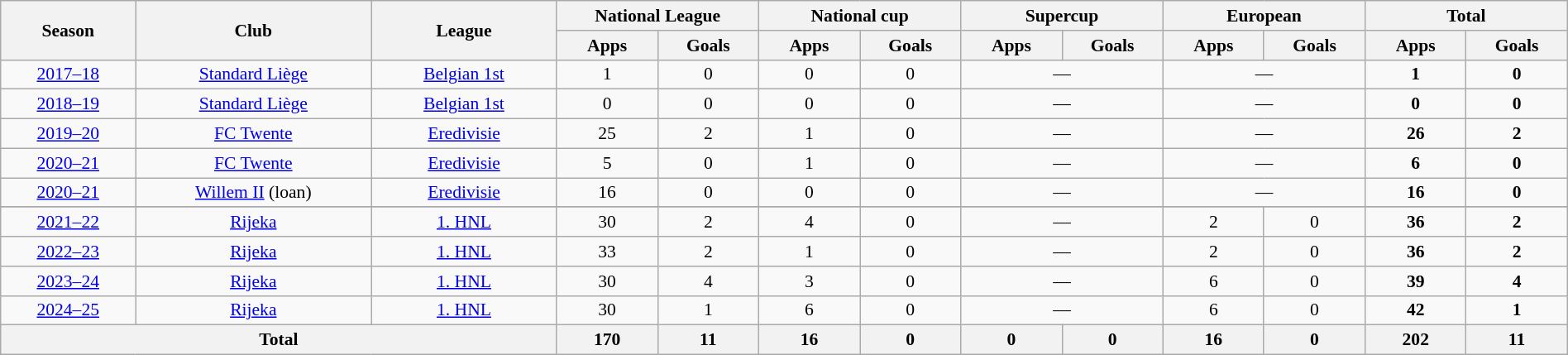<table class="wikitable" style="font-size:90%; width: 100%; text-align: center;">
<tr>
<th rowspan=2 width=8%>Season</th>
<th rowspan=2 width=14%>Club</th>
<th rowspan=2 width=11%>League</th>
<th colspan=2 width=11%>National League</th>
<th colspan=2 width=10%>National cup</th>
<th colspan=2 width=10%>Supercup</th>
<th colspan=2 width=10%>European</th>
<th colspan=2 width=10%>Total</th>
</tr>
<tr>
<th width=6%>Apps</th>
<th width=6%>Goals</th>
<th width=6%>Apps</th>
<th width=6%>Goals</th>
<th width=6%>Apps</th>
<th width=6%>Goals</th>
<th width=6%>Apps</th>
<th width=6%>Goals</th>
<th width=6%>Apps</th>
<th width=6%>Goals</th>
</tr>
<tr>
<td><a href='#'>2017–18</a></td>
<td rowspan=1><a href='#'>Standard Liège</a></td>
<td rowspan=1><a href='#'>Belgian 1st</a></td>
<td>1</td>
<td>0</td>
<td>0</td>
<td>0</td>
<td colspan=2>—</td>
<td colspan=2>—</td>
<td><strong>1</strong></td>
<td><strong>0</strong></td>
</tr>
<tr>
<td><a href='#'>2018–19</a></td>
<td rowspan=1><a href='#'>Standard Liège</a></td>
<td rowspan=1><a href='#'>Belgian 1st</a></td>
<td>0</td>
<td>0</td>
<td>0</td>
<td>0</td>
<td colspan=2>—</td>
<td colspan=2>—</td>
<td><strong>0</strong></td>
<td><strong>0</strong></td>
</tr>
<tr>
<td><a href='#'>2019–20</a></td>
<td rowspan=1><a href='#'>FC Twente</a></td>
<td rowspan=1><a href='#'>Eredivisie</a></td>
<td>25</td>
<td>2</td>
<td>1</td>
<td>0</td>
<td colspan=2>—</td>
<td colspan=2>—</td>
<td><strong>26</strong></td>
<td><strong>2</strong></td>
</tr>
<tr>
<td><a href='#'>2020–21</a></td>
<td rowspan=1><a href='#'>FC Twente</a></td>
<td rowspan=1><a href='#'>Eredivisie</a></td>
<td>5</td>
<td>0</td>
<td>1</td>
<td>0</td>
<td colspan=2>—</td>
<td colspan=2>—</td>
<td><strong>6</strong></td>
<td><strong>0</strong></td>
</tr>
<tr>
<td><a href='#'>2020–21</a></td>
<td rowspan=1><a href='#'>Willem II</a> (loan)</td>
<td rowspan=1><a href='#'>Eredivisie</a></td>
<td>16</td>
<td>0</td>
<td>0</td>
<td>0</td>
<td colspan=2>—</td>
<td colspan=2>—</td>
<td><strong>16</strong></td>
<td><strong>0</strong></td>
</tr>
<tr>
</tr>
<tr>
<td><a href='#'>2021–22</a></td>
<td rowspan=1><a href='#'>Rijeka</a></td>
<td rowspan=1><a href='#'>1. HNL</a></td>
<td>30</td>
<td>2</td>
<td>4</td>
<td>0</td>
<td colspan=2>—</td>
<td>2</td>
<td>0</td>
<td><strong>36</strong></td>
<td><strong>2</strong></td>
</tr>
<tr>
<td><a href='#'>2022–23</a></td>
<td rowspan=1><a href='#'>Rijeka</a></td>
<td rowspan=1><a href='#'>1. HNL</a></td>
<td>33</td>
<td>2</td>
<td>1</td>
<td>0</td>
<td colspan=2>—</td>
<td>2</td>
<td>0</td>
<td><strong>36</strong></td>
<td><strong>2</strong></td>
</tr>
<tr>
<td><a href='#'>2023–24</a></td>
<td rowspan=1><a href='#'>Rijeka</a></td>
<td rowspan=1><a href='#'>1. HNL</a></td>
<td>30</td>
<td>4</td>
<td>3</td>
<td>0</td>
<td colspan=2>—</td>
<td>6</td>
<td>0</td>
<td><strong>39</strong></td>
<td><strong>4</strong></td>
</tr>
<tr>
<td><a href='#'>2024–25</a></td>
<td rowspan=1><a href='#'>Rijeka</a></td>
<td rowspan=1><a href='#'>1. HNL</a></td>
<td>30</td>
<td>1</td>
<td>6</td>
<td>0</td>
<td colspan=2>—</td>
<td>6</td>
<td>0</td>
<td><strong>42</strong></td>
<td><strong>1</strong></td>
</tr>
<tr>
<th colspan=3 width=40%>Total</th>
<th width=6%>170</th>
<th width=6%>11</th>
<th width=6%>16</th>
<th width=6%>0</th>
<th width=6%>0</th>
<th width=6%>0</th>
<th width=6%>16</th>
<th width=6%>0</th>
<th width=6%>202</th>
<th width=6%>11</th>
</tr>
</table>
